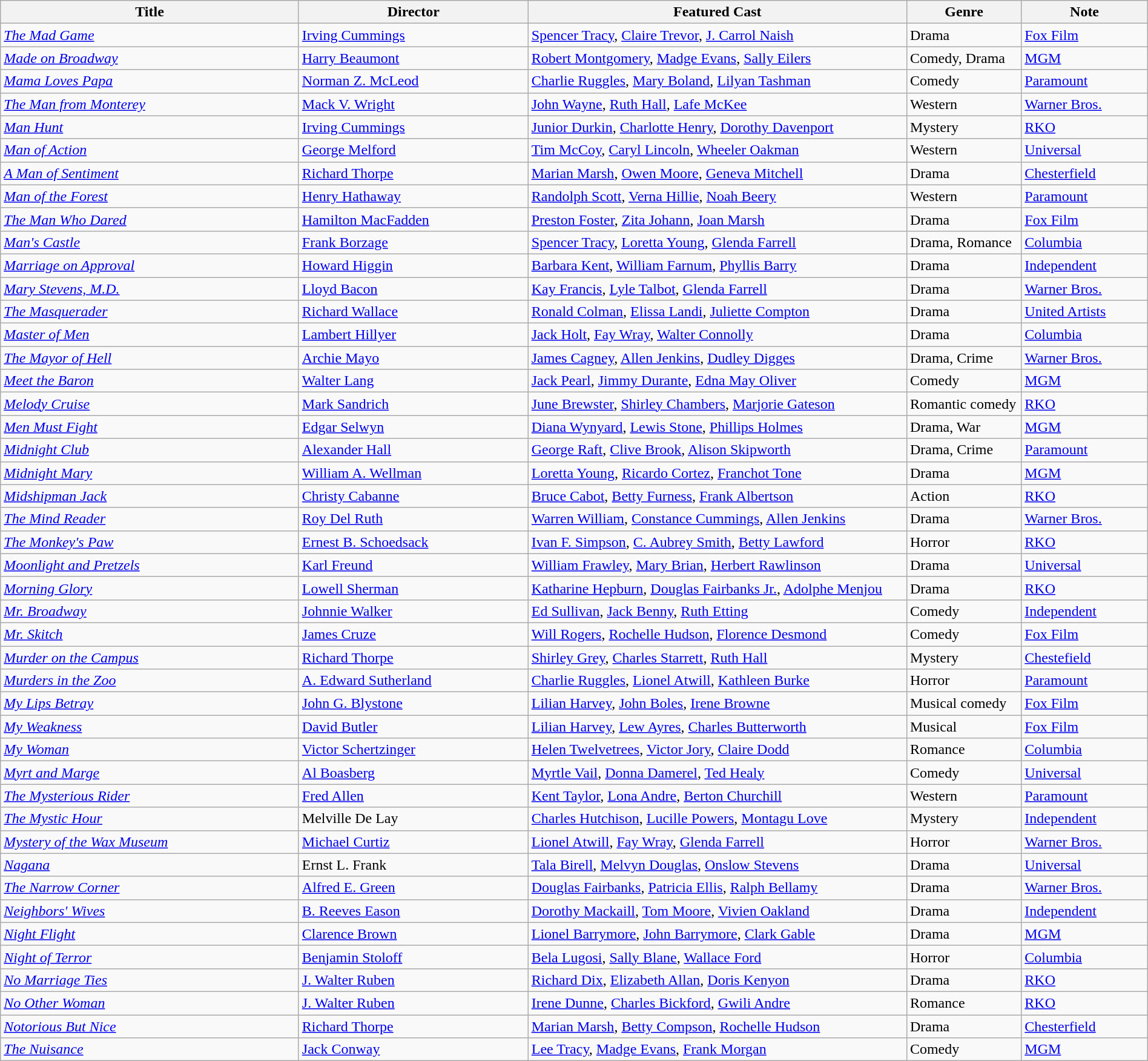<table class="wikitable" style="width:100%;">
<tr>
<th style="width:26%;">Title</th>
<th style="width:20%;">Director</th>
<th style="width:33%;">Featured Cast</th>
<th style="width:10%;">Genre</th>
<th style="width:11%;">Note</th>
</tr>
<tr>
<td><em><a href='#'>The Mad Game</a></em></td>
<td><a href='#'>Irving Cummings</a></td>
<td><a href='#'>Spencer Tracy</a>, <a href='#'>Claire Trevor</a>, <a href='#'>J. Carrol Naish</a></td>
<td>Drama</td>
<td><a href='#'>Fox Film</a></td>
</tr>
<tr>
<td><em><a href='#'>Made on Broadway</a></em></td>
<td><a href='#'>Harry Beaumont</a></td>
<td><a href='#'>Robert Montgomery</a>, <a href='#'>Madge Evans</a>, <a href='#'>Sally Eilers</a></td>
<td>Comedy, Drama</td>
<td><a href='#'>MGM</a></td>
</tr>
<tr>
<td><em><a href='#'>Mama Loves Papa</a></em></td>
<td><a href='#'>Norman Z. McLeod</a></td>
<td><a href='#'>Charlie Ruggles</a>, <a href='#'>Mary Boland</a>, <a href='#'>Lilyan Tashman</a></td>
<td>Comedy</td>
<td><a href='#'>Paramount</a></td>
</tr>
<tr>
<td><em><a href='#'>The Man from Monterey</a></em></td>
<td><a href='#'>Mack V. Wright</a></td>
<td><a href='#'>John Wayne</a>, <a href='#'>Ruth Hall</a>, <a href='#'>Lafe McKee</a></td>
<td>Western</td>
<td><a href='#'>Warner Bros.</a></td>
</tr>
<tr>
<td><em><a href='#'>Man Hunt</a></em></td>
<td><a href='#'>Irving Cummings</a></td>
<td><a href='#'>Junior Durkin</a>, <a href='#'>Charlotte Henry</a>, <a href='#'>Dorothy Davenport</a></td>
<td>Mystery</td>
<td><a href='#'>RKO</a></td>
</tr>
<tr>
<td><em><a href='#'>Man of Action</a></em></td>
<td><a href='#'>George Melford</a></td>
<td><a href='#'>Tim McCoy</a>, <a href='#'>Caryl Lincoln</a>, <a href='#'>Wheeler Oakman</a></td>
<td>Western</td>
<td><a href='#'>Universal</a></td>
</tr>
<tr>
<td><em><a href='#'>A Man of Sentiment</a></em></td>
<td><a href='#'>Richard Thorpe</a></td>
<td><a href='#'>Marian Marsh</a>, <a href='#'>Owen Moore</a>, <a href='#'>Geneva Mitchell</a></td>
<td>Drama</td>
<td><a href='#'>Chesterfield</a></td>
</tr>
<tr>
<td><em><a href='#'>Man of the Forest</a></em></td>
<td><a href='#'>Henry Hathaway</a></td>
<td><a href='#'>Randolph Scott</a>, <a href='#'>Verna Hillie</a>, <a href='#'>Noah Beery</a></td>
<td>Western</td>
<td><a href='#'>Paramount</a></td>
</tr>
<tr>
<td><em><a href='#'>The Man Who Dared</a></em></td>
<td><a href='#'>Hamilton MacFadden</a></td>
<td><a href='#'>Preston Foster</a>, <a href='#'>Zita Johann</a>, <a href='#'>Joan Marsh</a></td>
<td>Drama</td>
<td><a href='#'>Fox Film</a></td>
</tr>
<tr>
<td><em><a href='#'>Man's Castle</a></em></td>
<td><a href='#'>Frank Borzage</a></td>
<td><a href='#'>Spencer Tracy</a>, <a href='#'>Loretta Young</a>, <a href='#'>Glenda Farrell</a></td>
<td>Drama, Romance</td>
<td><a href='#'>Columbia</a></td>
</tr>
<tr>
<td><em><a href='#'>Marriage on Approval</a></em></td>
<td><a href='#'>Howard Higgin</a></td>
<td><a href='#'>Barbara Kent</a>, <a href='#'>William Farnum</a>, <a href='#'>Phyllis Barry</a></td>
<td>Drama</td>
<td><a href='#'>Independent</a></td>
</tr>
<tr>
<td><em><a href='#'>Mary Stevens, M.D.</a></em></td>
<td><a href='#'>Lloyd Bacon</a></td>
<td><a href='#'>Kay Francis</a>, <a href='#'>Lyle Talbot</a>, <a href='#'>Glenda Farrell</a></td>
<td>Drama</td>
<td><a href='#'>Warner Bros.</a></td>
</tr>
<tr>
<td><em><a href='#'>The Masquerader</a></em></td>
<td><a href='#'>Richard Wallace</a></td>
<td><a href='#'>Ronald Colman</a>, <a href='#'>Elissa Landi</a>, <a href='#'>Juliette Compton</a></td>
<td>Drama</td>
<td><a href='#'>United Artists</a></td>
</tr>
<tr>
<td><em><a href='#'>Master of Men</a></em></td>
<td><a href='#'>Lambert Hillyer</a></td>
<td><a href='#'>Jack Holt</a>, <a href='#'>Fay Wray</a>, <a href='#'>Walter Connolly</a></td>
<td>Drama</td>
<td><a href='#'>Columbia</a></td>
</tr>
<tr>
<td><em><a href='#'>The Mayor of Hell</a></em></td>
<td><a href='#'>Archie Mayo</a></td>
<td><a href='#'>James Cagney</a>, <a href='#'>Allen Jenkins</a>, <a href='#'>Dudley Digges</a></td>
<td>Drama, Crime</td>
<td><a href='#'>Warner Bros.</a></td>
</tr>
<tr>
<td><em><a href='#'>Meet the Baron</a></em></td>
<td><a href='#'>Walter Lang</a></td>
<td><a href='#'>Jack Pearl</a>, <a href='#'>Jimmy Durante</a>, <a href='#'>Edna May Oliver</a></td>
<td>Comedy</td>
<td><a href='#'>MGM</a></td>
</tr>
<tr>
<td><em><a href='#'>Melody Cruise</a></em></td>
<td><a href='#'>Mark Sandrich</a></td>
<td><a href='#'>June Brewster</a>, <a href='#'>Shirley Chambers</a>, <a href='#'>Marjorie Gateson</a></td>
<td>Romantic comedy</td>
<td><a href='#'>RKO</a></td>
</tr>
<tr>
<td><em><a href='#'>Men Must Fight</a></em></td>
<td><a href='#'>Edgar Selwyn</a></td>
<td><a href='#'>Diana Wynyard</a>, <a href='#'>Lewis Stone</a>, <a href='#'>Phillips Holmes</a></td>
<td>Drama, War</td>
<td><a href='#'>MGM</a></td>
</tr>
<tr>
<td><em><a href='#'>Midnight Club</a></em></td>
<td><a href='#'>Alexander Hall</a></td>
<td><a href='#'>George Raft</a>, <a href='#'>Clive Brook</a>, <a href='#'>Alison Skipworth</a></td>
<td>Drama, Crime</td>
<td><a href='#'>Paramount</a></td>
</tr>
<tr>
<td><em><a href='#'>Midnight Mary</a></em></td>
<td><a href='#'>William A. Wellman</a></td>
<td><a href='#'>Loretta Young</a>, <a href='#'>Ricardo Cortez</a>, <a href='#'>Franchot Tone</a></td>
<td>Drama</td>
<td><a href='#'>MGM</a></td>
</tr>
<tr>
<td><em><a href='#'>Midshipman Jack</a></em></td>
<td><a href='#'>Christy Cabanne</a></td>
<td><a href='#'>Bruce Cabot</a>, <a href='#'>Betty Furness</a>, <a href='#'>Frank Albertson</a></td>
<td>Action</td>
<td><a href='#'>RKO</a></td>
</tr>
<tr>
<td><em><a href='#'>The Mind Reader</a></em></td>
<td><a href='#'>Roy Del Ruth</a></td>
<td><a href='#'>Warren William</a>, <a href='#'>Constance Cummings</a>, <a href='#'>Allen Jenkins</a></td>
<td>Drama</td>
<td><a href='#'>Warner Bros.</a></td>
</tr>
<tr>
<td><em><a href='#'>The Monkey's Paw</a></em></td>
<td><a href='#'>Ernest B. Schoedsack</a></td>
<td><a href='#'>Ivan F. Simpson</a>, <a href='#'>C. Aubrey Smith</a>, <a href='#'>Betty Lawford</a></td>
<td>Horror</td>
<td><a href='#'>RKO</a></td>
</tr>
<tr>
<td><em><a href='#'>Moonlight and Pretzels</a></em></td>
<td><a href='#'>Karl Freund</a></td>
<td><a href='#'>William Frawley</a>, <a href='#'>Mary Brian</a>, <a href='#'>Herbert Rawlinson</a></td>
<td>Drama</td>
<td><a href='#'>Universal</a></td>
</tr>
<tr>
<td><em><a href='#'>Morning Glory</a></em></td>
<td><a href='#'>Lowell Sherman</a></td>
<td><a href='#'>Katharine Hepburn</a>, <a href='#'>Douglas Fairbanks Jr.</a>, <a href='#'>Adolphe Menjou</a></td>
<td>Drama</td>
<td><a href='#'>RKO</a></td>
</tr>
<tr>
<td><em><a href='#'>Mr. Broadway</a></em></td>
<td><a href='#'>Johnnie Walker</a></td>
<td><a href='#'>Ed Sullivan</a>, <a href='#'>Jack Benny</a>, <a href='#'>Ruth Etting</a></td>
<td>Comedy</td>
<td><a href='#'>Independent</a></td>
</tr>
<tr>
<td><em><a href='#'>Mr. Skitch</a></em></td>
<td><a href='#'>James Cruze</a></td>
<td><a href='#'>Will Rogers</a>, <a href='#'>Rochelle Hudson</a>, <a href='#'>Florence Desmond</a></td>
<td>Comedy</td>
<td><a href='#'>Fox Film</a></td>
</tr>
<tr>
<td><em><a href='#'>Murder on the Campus</a></em></td>
<td><a href='#'>Richard Thorpe</a></td>
<td><a href='#'>Shirley Grey</a>, <a href='#'>Charles Starrett</a>, <a href='#'>Ruth Hall</a></td>
<td>Mystery</td>
<td><a href='#'>Chestefield</a></td>
</tr>
<tr>
<td><em><a href='#'>Murders in the Zoo</a></em></td>
<td><a href='#'>A. Edward Sutherland</a></td>
<td><a href='#'>Charlie Ruggles</a>, <a href='#'>Lionel Atwill</a>, <a href='#'>Kathleen Burke</a></td>
<td>Horror</td>
<td><a href='#'>Paramount</a></td>
</tr>
<tr>
<td><em><a href='#'>My Lips Betray</a></em></td>
<td><a href='#'>John G. Blystone</a></td>
<td><a href='#'>Lilian Harvey</a>, <a href='#'>John Boles</a>, <a href='#'>Irene Browne</a></td>
<td>Musical comedy</td>
<td><a href='#'>Fox Film</a></td>
</tr>
<tr>
<td><em><a href='#'>My Weakness</a></em></td>
<td><a href='#'>David Butler</a></td>
<td><a href='#'>Lilian Harvey</a>, <a href='#'>Lew Ayres</a>, <a href='#'>Charles Butterworth</a></td>
<td>Musical</td>
<td><a href='#'>Fox Film</a></td>
</tr>
<tr>
<td><em><a href='#'>My Woman</a></em></td>
<td><a href='#'>Victor Schertzinger</a></td>
<td><a href='#'>Helen Twelvetrees</a>, <a href='#'>Victor Jory</a>, <a href='#'>Claire Dodd</a></td>
<td>Romance</td>
<td><a href='#'>Columbia</a></td>
</tr>
<tr>
<td><em><a href='#'>Myrt and Marge</a></em></td>
<td><a href='#'>Al Boasberg</a></td>
<td><a href='#'>Myrtle Vail</a>, <a href='#'>Donna Damerel</a>, <a href='#'>Ted Healy</a></td>
<td>Comedy</td>
<td><a href='#'>Universal</a></td>
</tr>
<tr>
<td><em><a href='#'>The Mysterious Rider</a></em></td>
<td><a href='#'>Fred Allen</a></td>
<td><a href='#'>Kent Taylor</a>, <a href='#'>Lona Andre</a>, <a href='#'>Berton Churchill</a></td>
<td>Western</td>
<td><a href='#'>Paramount</a></td>
</tr>
<tr>
<td><em><a href='#'>The Mystic Hour</a></em></td>
<td>Melville De Lay</td>
<td><a href='#'>Charles Hutchison</a>, <a href='#'>Lucille Powers</a>, <a href='#'>Montagu Love</a></td>
<td>Mystery</td>
<td><a href='#'>Independent</a></td>
</tr>
<tr>
<td><em><a href='#'>Mystery of the Wax Museum</a></em></td>
<td><a href='#'>Michael Curtiz</a></td>
<td><a href='#'>Lionel Atwill</a>, <a href='#'>Fay Wray</a>, <a href='#'>Glenda Farrell</a></td>
<td>Horror</td>
<td><a href='#'>Warner Bros.</a></td>
</tr>
<tr>
<td><em><a href='#'>Nagana</a></em></td>
<td>Ernst L. Frank</td>
<td><a href='#'>Tala Birell</a>, <a href='#'>Melvyn Douglas</a>, <a href='#'>Onslow Stevens</a></td>
<td>Drama</td>
<td><a href='#'>Universal</a></td>
</tr>
<tr>
<td><em><a href='#'>The Narrow Corner</a></em></td>
<td><a href='#'>Alfred E. Green</a></td>
<td><a href='#'>Douglas Fairbanks</a>, <a href='#'>Patricia Ellis</a>, <a href='#'>Ralph Bellamy</a></td>
<td>Drama</td>
<td><a href='#'>Warner Bros.</a></td>
</tr>
<tr>
<td><em><a href='#'>Neighbors' Wives</a></em></td>
<td><a href='#'>B. Reeves Eason</a></td>
<td><a href='#'>Dorothy Mackaill</a>, <a href='#'>Tom Moore</a>, <a href='#'>Vivien Oakland</a></td>
<td>Drama</td>
<td><a href='#'>Independent</a></td>
</tr>
<tr>
<td><em><a href='#'>Night Flight</a></em></td>
<td><a href='#'>Clarence Brown</a></td>
<td><a href='#'>Lionel Barrymore</a>, <a href='#'>John Barrymore</a>, <a href='#'>Clark Gable</a></td>
<td>Drama</td>
<td><a href='#'>MGM</a></td>
</tr>
<tr>
<td><em><a href='#'>Night of Terror</a></em></td>
<td><a href='#'>Benjamin Stoloff</a></td>
<td><a href='#'>Bela Lugosi</a>, <a href='#'>Sally Blane</a>, <a href='#'>Wallace Ford</a></td>
<td>Horror</td>
<td><a href='#'>Columbia</a></td>
</tr>
<tr>
<td><em><a href='#'>No Marriage Ties</a></em></td>
<td><a href='#'>J. Walter Ruben</a></td>
<td><a href='#'>Richard Dix</a>, <a href='#'>Elizabeth Allan</a>, <a href='#'>Doris Kenyon</a></td>
<td>Drama</td>
<td><a href='#'>RKO</a></td>
</tr>
<tr>
<td><em><a href='#'>No Other Woman</a></em></td>
<td><a href='#'>J. Walter Ruben</a></td>
<td><a href='#'>Irene Dunne</a>, <a href='#'>Charles Bickford</a>, <a href='#'>Gwili Andre</a></td>
<td>Romance</td>
<td><a href='#'>RKO</a></td>
</tr>
<tr>
<td><em><a href='#'>Notorious But Nice </a></em></td>
<td><a href='#'>Richard Thorpe</a></td>
<td><a href='#'>Marian Marsh</a>, <a href='#'>Betty Compson</a>, <a href='#'>Rochelle Hudson</a></td>
<td>Drama</td>
<td><a href='#'>Chesterfield</a></td>
</tr>
<tr>
<td><em><a href='#'>The Nuisance</a></em></td>
<td><a href='#'>Jack Conway</a></td>
<td><a href='#'>Lee Tracy</a>, <a href='#'>Madge Evans</a>, <a href='#'>Frank Morgan</a></td>
<td>Comedy</td>
<td><a href='#'>MGM</a></td>
</tr>
</table>
